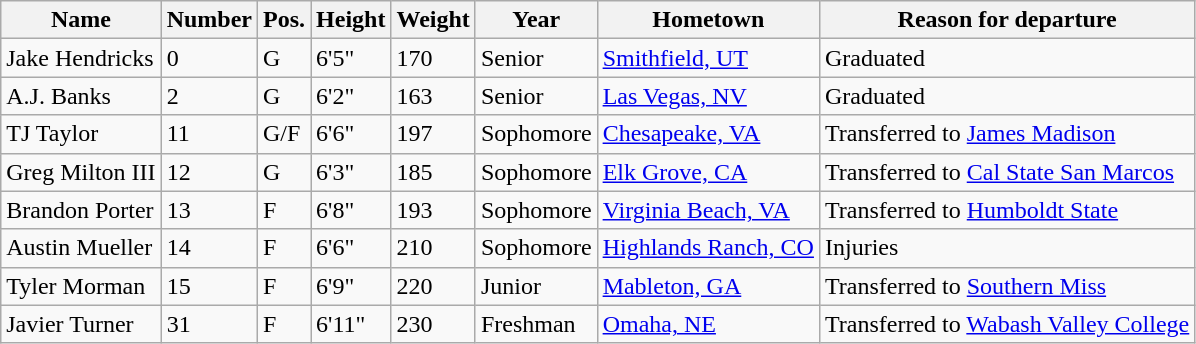<table class="wikitable sortable" border="1">
<tr>
<th>Name</th>
<th>Number</th>
<th>Pos.</th>
<th>Height</th>
<th>Weight</th>
<th>Year</th>
<th>Hometown</th>
<th clss="unsortable">Reason for departure</th>
</tr>
<tr>
<td>Jake Hendricks</td>
<td>0</td>
<td>G</td>
<td>6'5"</td>
<td>170</td>
<td>Senior</td>
<td><a href='#'>Smithfield, UT</a></td>
<td>Graduated</td>
</tr>
<tr>
<td>A.J. Banks</td>
<td>2</td>
<td>G</td>
<td>6'2"</td>
<td>163</td>
<td>Senior</td>
<td><a href='#'>Las Vegas, NV</a></td>
<td>Graduated</td>
</tr>
<tr>
<td>TJ Taylor</td>
<td>11</td>
<td>G/F</td>
<td>6'6"</td>
<td>197</td>
<td>Sophomore</td>
<td><a href='#'>Chesapeake, VA</a></td>
<td>Transferred to <a href='#'>James Madison</a></td>
</tr>
<tr>
<td>Greg Milton III</td>
<td>12</td>
<td>G</td>
<td>6'3"</td>
<td>185</td>
<td>Sophomore</td>
<td><a href='#'>Elk Grove, CA</a></td>
<td>Transferred to <a href='#'>Cal State San Marcos</a></td>
</tr>
<tr>
<td>Brandon Porter</td>
<td>13</td>
<td>F</td>
<td>6'8"</td>
<td>193</td>
<td>Sophomore</td>
<td><a href='#'>Virginia Beach, VA</a></td>
<td>Transferred to <a href='#'>Humboldt State</a></td>
</tr>
<tr>
<td>Austin Mueller</td>
<td>14</td>
<td>F</td>
<td>6'6"</td>
<td>210</td>
<td>Sophomore</td>
<td><a href='#'>Highlands Ranch, CO</a></td>
<td>Injuries</td>
</tr>
<tr>
<td>Tyler Morman</td>
<td>15</td>
<td>F</td>
<td>6'9"</td>
<td>220</td>
<td>Junior</td>
<td><a href='#'>Mableton, GA</a></td>
<td>Transferred to <a href='#'>Southern Miss</a></td>
</tr>
<tr>
<td>Javier Turner</td>
<td>31</td>
<td>F</td>
<td>6'11"</td>
<td>230</td>
<td>Freshman</td>
<td><a href='#'>Omaha, NE</a></td>
<td>Transferred to <a href='#'>Wabash Valley College</a></td>
</tr>
</table>
